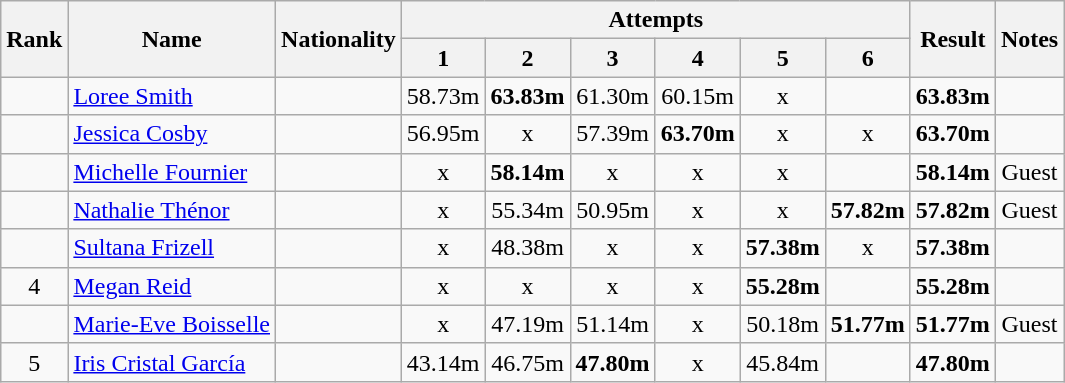<table class="wikitable sortable" style="text-align:center">
<tr>
<th rowspan=2>Rank</th>
<th rowspan=2>Name</th>
<th rowspan=2>Nationality</th>
<th colspan=6>Attempts</th>
<th rowspan=2>Result</th>
<th rowspan=2>Notes</th>
</tr>
<tr>
<th>1</th>
<th>2</th>
<th>3</th>
<th>4</th>
<th>5</th>
<th>6</th>
</tr>
<tr>
<td align=center></td>
<td align=left><a href='#'>Loree Smith</a></td>
<td align=left></td>
<td>58.73m</td>
<td><strong>63.83m</strong></td>
<td>61.30m</td>
<td>60.15m</td>
<td>x</td>
<td></td>
<td><strong>63.83m</strong></td>
<td></td>
</tr>
<tr>
<td align=center></td>
<td align=left><a href='#'>Jessica Cosby</a></td>
<td align=left></td>
<td>56.95m</td>
<td>x</td>
<td>57.39m</td>
<td><strong>63.70m</strong></td>
<td>x</td>
<td>x</td>
<td><strong>63.70m</strong></td>
<td></td>
</tr>
<tr>
<td align=center></td>
<td align=left><a href='#'>Michelle Fournier</a></td>
<td align=left></td>
<td>x</td>
<td><strong>58.14m</strong></td>
<td>x</td>
<td>x</td>
<td>x</td>
<td></td>
<td><strong>58.14m </strong></td>
<td>Guest</td>
</tr>
<tr>
<td align=center></td>
<td align=left><a href='#'>Nathalie Thénor</a></td>
<td align=left></td>
<td>x</td>
<td>55.34m</td>
<td>50.95m</td>
<td>x</td>
<td>x</td>
<td><strong>57.82m</strong></td>
<td><strong>57.82m </strong></td>
<td>Guest</td>
</tr>
<tr>
<td align=center></td>
<td align=left><a href='#'>Sultana Frizell</a></td>
<td align=left></td>
<td>x</td>
<td>48.38m</td>
<td>x</td>
<td>x</td>
<td><strong>57.38m</strong></td>
<td>x</td>
<td><strong>57.38m</strong></td>
<td></td>
</tr>
<tr>
<td align=center>4</td>
<td align=left><a href='#'>Megan Reid</a></td>
<td align=left></td>
<td>x</td>
<td>x</td>
<td>x</td>
<td>x</td>
<td><strong>55.28m</strong></td>
<td></td>
<td><strong>55.28m</strong></td>
<td></td>
</tr>
<tr>
<td align=center></td>
<td align=left><a href='#'>Marie-Eve Boisselle</a></td>
<td align=left></td>
<td>x</td>
<td>47.19m</td>
<td>51.14m</td>
<td>x</td>
<td>50.18m</td>
<td><strong>51.77m</strong></td>
<td><strong>51.77m </strong></td>
<td>Guest</td>
</tr>
<tr>
<td align=center>5</td>
<td align=left><a href='#'>Iris Cristal García</a></td>
<td align=left></td>
<td>43.14m</td>
<td>46.75m</td>
<td><strong>47.80m</strong></td>
<td>x</td>
<td>45.84m</td>
<td></td>
<td><strong>47.80m</strong></td>
<td></td>
</tr>
</table>
